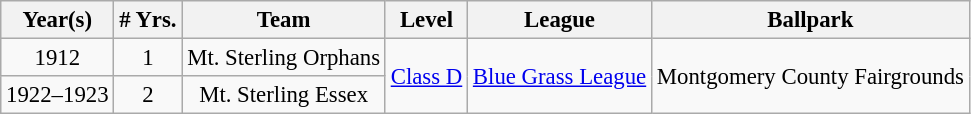<table class="wikitable" style="text-align:center; font-size: 95%;">
<tr>
<th>Year(s)</th>
<th># Yrs.</th>
<th>Team</th>
<th>Level</th>
<th>League</th>
<th>Ballpark</th>
</tr>
<tr>
<td>1912</td>
<td>1</td>
<td>Mt. Sterling Orphans</td>
<td rowspan=2><a href='#'>Class D</a></td>
<td rowspan=2><a href='#'>Blue Grass League</a></td>
<td rowspan=2>Montgomery County Fairgrounds</td>
</tr>
<tr>
<td>1922–1923</td>
<td>2</td>
<td>Mt. Sterling Essex</td>
</tr>
</table>
